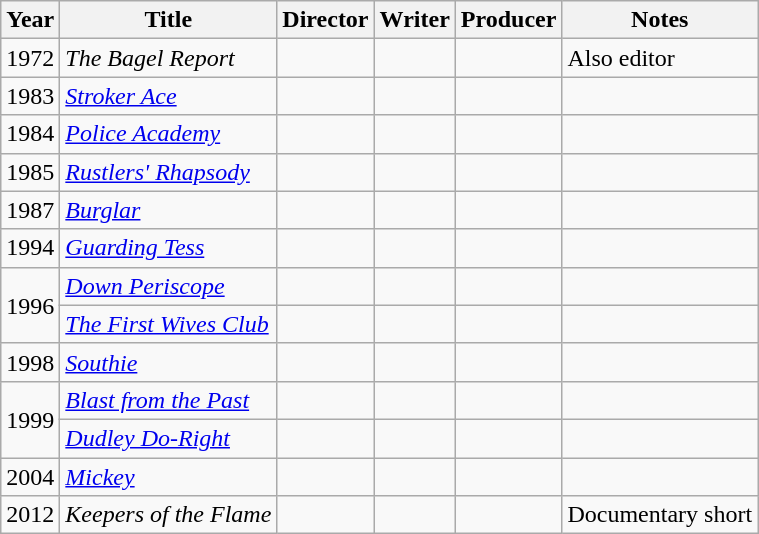<table class="wikitable">
<tr>
<th>Year</th>
<th>Title</th>
<th>Director</th>
<th>Writer</th>
<th>Producer</th>
<th>Notes</th>
</tr>
<tr>
<td>1972</td>
<td><em>The Bagel Report</em></td>
<td></td>
<td></td>
<td></td>
<td>Also editor</td>
</tr>
<tr>
<td>1983</td>
<td><em><a href='#'>Stroker Ace</a></em></td>
<td></td>
<td></td>
<td></td>
<td></td>
</tr>
<tr>
<td>1984</td>
<td><em><a href='#'>Police Academy</a></em></td>
<td></td>
<td></td>
<td></td>
<td></td>
</tr>
<tr>
<td>1985</td>
<td><em><a href='#'>Rustlers' Rhapsody</a></em></td>
<td></td>
<td></td>
<td></td>
<td></td>
</tr>
<tr>
<td>1987</td>
<td><em><a href='#'>Burglar</a></em></td>
<td></td>
<td></td>
<td></td>
<td></td>
</tr>
<tr>
<td>1994</td>
<td><em><a href='#'>Guarding Tess</a></em></td>
<td></td>
<td></td>
<td></td>
<td></td>
</tr>
<tr>
<td rowspan=2>1996</td>
<td><em><a href='#'>Down Periscope</a></em></td>
<td></td>
<td></td>
<td></td>
<td></td>
</tr>
<tr>
<td><em><a href='#'>The First Wives Club</a></em></td>
<td></td>
<td></td>
<td></td>
<td></td>
</tr>
<tr>
<td>1998</td>
<td><em><a href='#'>Southie</a></em></td>
<td></td>
<td></td>
<td></td>
<td></td>
</tr>
<tr>
<td rowspan=2>1999</td>
<td><em><a href='#'>Blast from the Past</a></em></td>
<td></td>
<td></td>
<td></td>
<td></td>
</tr>
<tr>
<td><em><a href='#'>Dudley Do-Right</a></em></td>
<td></td>
<td></td>
<td></td>
<td></td>
</tr>
<tr>
<td>2004</td>
<td><em><a href='#'>Mickey</a></em></td>
<td></td>
<td></td>
<td></td>
<td></td>
</tr>
<tr>
<td>2012</td>
<td><em>Keepers of the Flame</em></td>
<td></td>
<td></td>
<td></td>
<td>Documentary short</td>
</tr>
</table>
